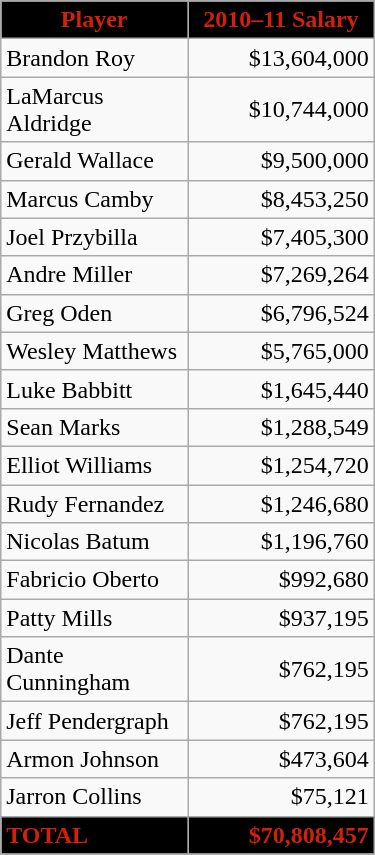<table width=250 px; class="wikitable sortable sortable">
<tr>
<th style="background:#000000; color:#D1210A" width="50%">Player</th>
<th style="background:#000000; color:#D1210A" width="50%">2010–11 Salary</th>
</tr>
<tr>
<td>Brandon Roy</td>
<td align="right">$13,604,000</td>
</tr>
<tr>
<td>LaMarcus Aldridge</td>
<td align="right">$10,744,000</td>
</tr>
<tr>
<td>Gerald Wallace</td>
<td align="right">$9,500,000</td>
</tr>
<tr>
<td>Marcus Camby</td>
<td align="right">$8,453,250</td>
</tr>
<tr>
<td>Joel Przybilla</td>
<td align="right">$7,405,300</td>
</tr>
<tr>
<td>Andre Miller</td>
<td align="right">$7,269,264</td>
</tr>
<tr>
<td>Greg Oden</td>
<td align="right">$6,796,524</td>
</tr>
<tr>
<td>Wesley Matthews</td>
<td align="right">$5,765,000</td>
</tr>
<tr>
<td>Luke Babbitt</td>
<td align="right">$1,645,440</td>
</tr>
<tr>
<td>Sean Marks</td>
<td align="right">$1,288,549</td>
</tr>
<tr>
<td>Elliot Williams</td>
<td align="right">$1,254,720</td>
</tr>
<tr>
<td>Rudy Fernandez</td>
<td align="right">$1,246,680</td>
</tr>
<tr>
<td>Nicolas Batum</td>
<td align="right">$1,196,760</td>
</tr>
<tr>
<td>Fabricio Oberto</td>
<td align="right">$992,680</td>
</tr>
<tr>
<td>Patty Mills</td>
<td align="right">$937,195</td>
</tr>
<tr>
<td>Dante Cunningham</td>
<td align="right">$762,195</td>
</tr>
<tr>
<td>Jeff Pendergraph</td>
<td align="right">$762,195</td>
</tr>
<tr>
<td>Armon Johnson</td>
<td align="right">$473,604</td>
</tr>
<tr>
<td>Jarron Collins</td>
<td align="right">$75,121</td>
</tr>
<tr class="sortbottom">
<td style="background:#000000; color:#D1210A" width="50%"><strong>TOTAL</strong></td>
<td style="background:#000000; color:#D1210A" width="50%" align="right"><strong>$70,808,457</strong></td>
</tr>
</table>
